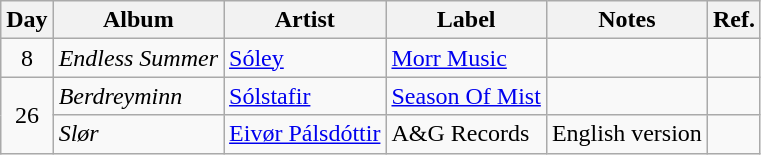<table class="wikitable">
<tr>
<th>Day</th>
<th>Album</th>
<th>Artist</th>
<th>Label</th>
<th>Notes</th>
<th>Ref.</th>
</tr>
<tr>
<td rowspan="1" style="text-align:center;">8</td>
<td><em>Endless Summer </em></td>
<td><a href='#'>Sóley</a></td>
<td><a href='#'>Morr Music</a></td>
<td></td>
<td style="text-align:center;"></td>
</tr>
<tr>
<td rowspan="2" style="text-align:center;">26</td>
<td><em>Berdreyminn</em></td>
<td><a href='#'>Sólstafir</a></td>
<td><a href='#'>Season Of Mist</a></td>
<td></td>
<td style="text-align:center;"></td>
</tr>
<tr>
<td><em>Slør</em></td>
<td><a href='#'>Eivør Pálsdóttir</a></td>
<td>A&G Records</td>
<td>English version</td>
<td style="text-align:center;"></td>
</tr>
</table>
